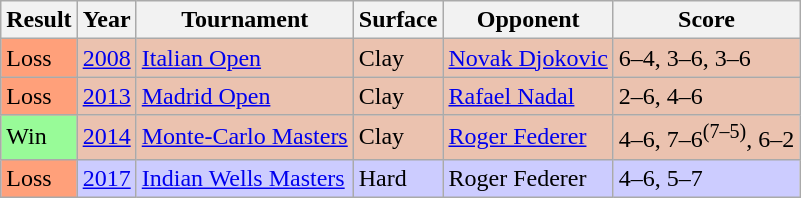<table class="sortable wikitable">
<tr>
<th>Result</th>
<th>Year</th>
<th>Tournament</th>
<th>Surface</th>
<th>Opponent</th>
<th>Score</th>
</tr>
<tr style=background:#ebc2af>
<td bgcolor=ffa07a>Loss</td>
<td><a href='#'>2008</a></td>
<td><a href='#'>Italian Open</a></td>
<td>Clay</td>
<td> <a href='#'>Novak Djokovic</a></td>
<td>6–4, 3–6, 3–6</td>
</tr>
<tr style=background:#ebc2af>
<td bgcolor=ffa07a>Loss</td>
<td><a href='#'>2013</a></td>
<td><a href='#'>Madrid Open</a></td>
<td>Clay</td>
<td> <a href='#'>Rafael Nadal</a></td>
<td>2–6, 4–6</td>
</tr>
<tr style=background:#ebc2af>
<td bgcolor=98fb98>Win</td>
<td><a href='#'>2014</a></td>
<td><a href='#'>Monte-Carlo Masters</a></td>
<td>Clay</td>
<td> <a href='#'>Roger Federer</a></td>
<td>4–6, 7–6<sup>(7–5)</sup>, 6–2</td>
</tr>
<tr style=background:#ccccff>
<td bgcolor=ffa07a>Loss</td>
<td><a href='#'>2017</a></td>
<td><a href='#'>Indian Wells Masters</a></td>
<td>Hard</td>
<td> Roger Federer</td>
<td>4–6, 5–7</td>
</tr>
</table>
